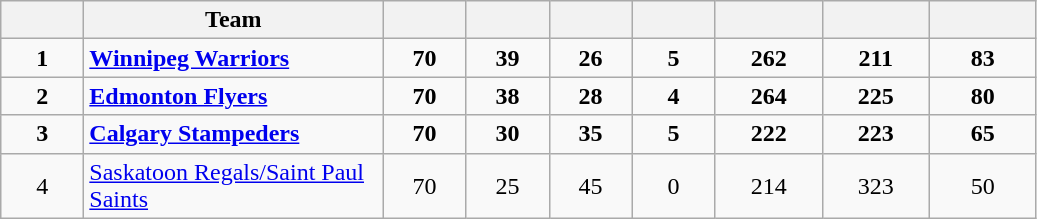<table class="wikitable sortable">
<tr>
<th scope="col" style="width:3em"></th>
<th scope="col" style="width:12em">Team</th>
<th scope="col" style="width:3em" class="unsortable"></th>
<th scope="col" style="width:3em"></th>
<th scope="col" style="width:3em"></th>
<th scope="col" style="width:3em"></th>
<th scope="col" style="width:4em"></th>
<th scope="col" style="width:4em"></th>
<th scope="col" style="width:4em"></th>
</tr>
<tr style="text-align:center;font-weight:bold;">
<td>1</td>
<td style="text-align:left;"><a href='#'>Winnipeg Warriors</a></td>
<td>70</td>
<td>39</td>
<td>26</td>
<td>5</td>
<td>262</td>
<td>211</td>
<td>83</td>
</tr>
<tr style="text-align:center;font-weight:bold;">
<td>2</td>
<td style="text-align:left;"><a href='#'>Edmonton Flyers</a></td>
<td>70</td>
<td>38</td>
<td>28</td>
<td>4</td>
<td>264</td>
<td>225</td>
<td>80</td>
</tr>
<tr style="text-align:center;font-weight:bold;">
<td>3</td>
<td style="text-align:left;"><a href='#'>Calgary Stampeders</a></td>
<td>70</td>
<td>30</td>
<td>35</td>
<td>5</td>
<td>222</td>
<td>223</td>
<td>65</td>
</tr>
<tr style="text-align:center;">
<td>4</td>
<td style="text-align:left;"><a href='#'>Saskatoon Regals/Saint Paul Saints</a></td>
<td>70</td>
<td>25</td>
<td>45</td>
<td>0</td>
<td>214</td>
<td>323</td>
<td>50</td>
</tr>
</table>
